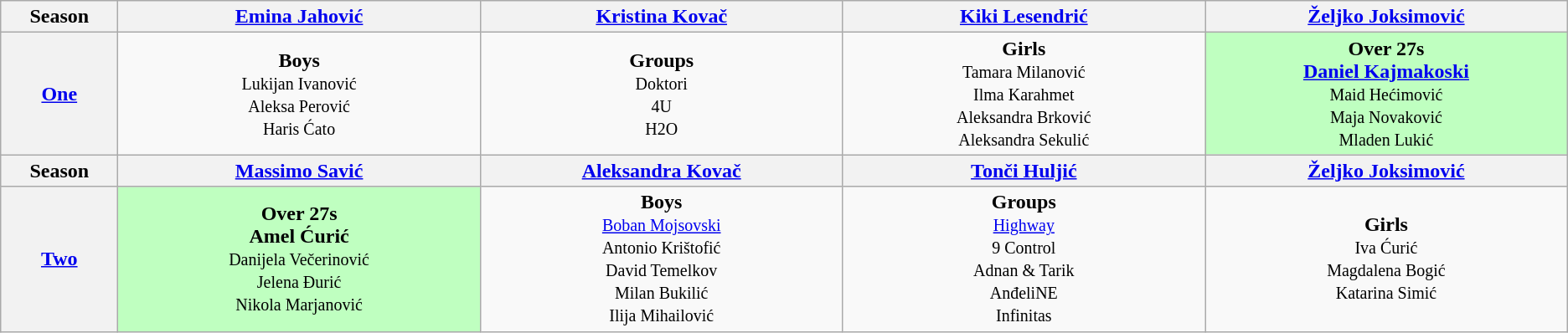<table class="wikitable" style="text-align:center">
<tr>
<th style="width:4%;" scope="col">Season</th>
<th style="width:13%;" scope="col"><a href='#'>Emina Jahović</a></th>
<th style="width:13%;" scope="col"><a href='#'>Kristina Kovač</a></th>
<th style="width:13%;" scope="col"><a href='#'>Kiki Lesendrić</a></th>
<th style="width:13%;" scope="col"><a href='#'>Željko Joksimović</a></th>
</tr>
<tr>
<th scope="row"><a href='#'>One</a></th>
<td><strong>Boys</strong> <br><small>Lukijan Ivanović<br>Aleksa Perović<br>Haris Ćato</small></td>
<td><strong>Groups</strong> <br><small>Doktori<br>4U<br>H2O</small></td>
<td><strong>Girls</strong> <br><small>Tamara Milanović<br>Ilma Karahmet<br>Aleksandra Brković<br>Aleksandra Sekulić</small></td>
<td style="background:#bfffc0;"><strong>Over 27s</strong> <br><strong><a href='#'>Daniel Kajmakoski</a></strong><br><small>Maid Hećimović<br>Maja Novaković<br>Mladen Lukić</small></td>
</tr>
<tr>
<th style="width:4%;" scope="col">Season</th>
<th style="width:13%;" scope="col"><a href='#'>Massimo Savić</a></th>
<th style="width:13%;" scope="col"><a href='#'>Aleksandra Kovač</a></th>
<th style="width:13%;" scope="col"><a href='#'>Tonči Huljić</a></th>
<th style="width:13%;" scope="col"><a href='#'>Željko Joksimović</a></th>
</tr>
<tr>
<th scope="row"><a href='#'>Two</a></th>
<td style="background:#bfffc0;"><strong>Over 27s</strong> <br><strong>Amel Ćurić</strong><br><small>Danijela Večerinović<br>Jelena Đurić<br>Nikola Marjanović</small></td>
<td><strong>Boys</strong> <br><small><a href='#'>Boban Mojsovski</a><br>Antonio Krištofić<br>David Temelkov<br>Milan Bukilić<br>Ilija Mihailović</small></td>
<td><strong>Groups</strong> <br><small><a href='#'>Highway</a><br>9 Control<br>Adnan & Tarik<br>AnđeliNE<br>Infinitas</small></td>
<td><strong>Girls</strong> <br><small>Iva Ćurić<br>Magdalena Bogić<br>Katarina Simić</small></td>
</tr>
</table>
